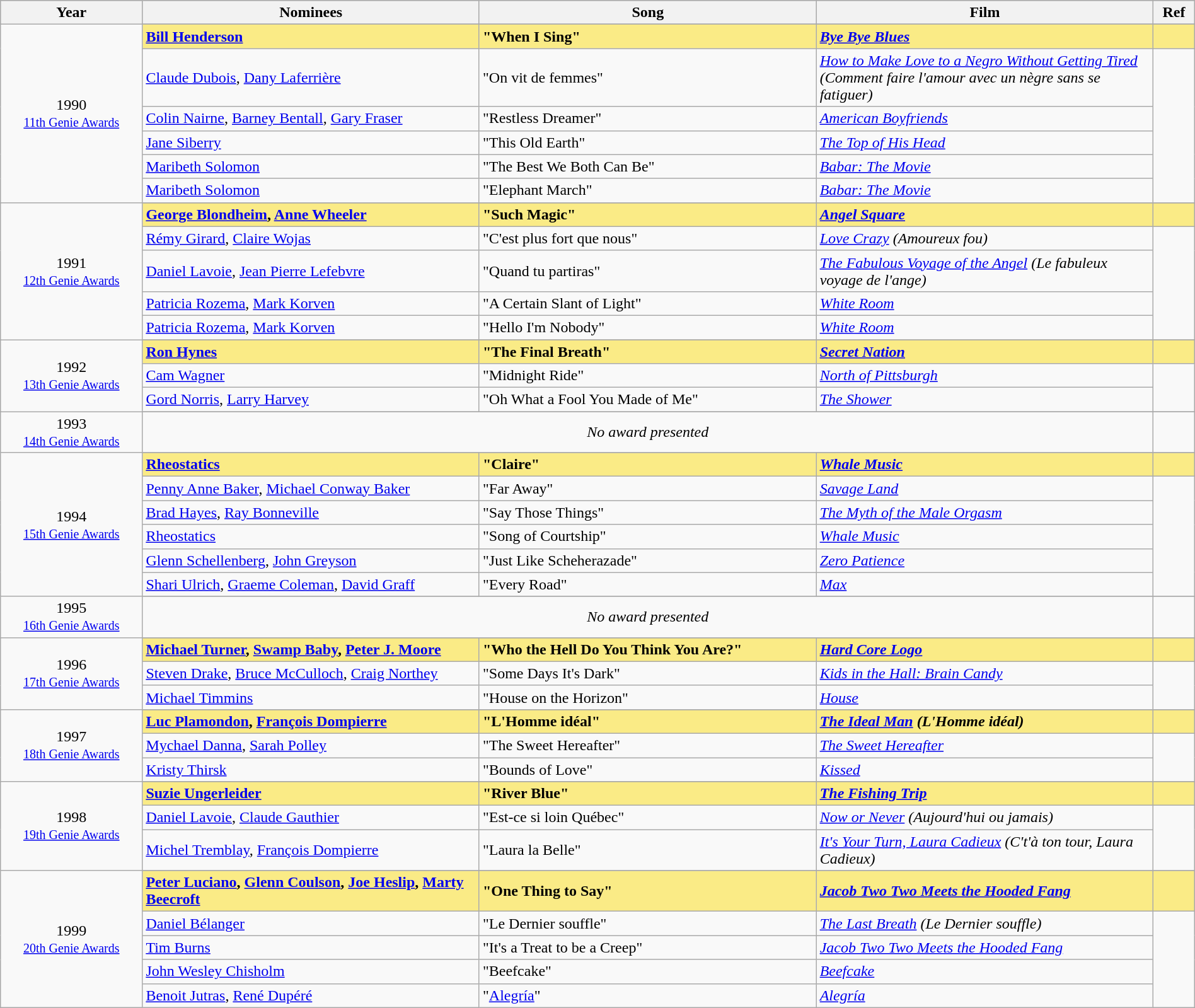<table class="wikitable" style="width:100%;">
<tr style="background:#bebebe;">
<th style="width:8%;">Year</th>
<th style="width:19%;">Nominees</th>
<th style="width:19%;">Song</th>
<th style="width:19%;">Film</th>
<th style="width:2%;">Ref</th>
</tr>
<tr>
<td rowspan="7" align="center">1990 <br> <small><a href='#'>11th Genie Awards</a></small></td>
</tr>
<tr style="background:#FAEB86;">
<td><strong><a href='#'>Bill Henderson</a></strong></td>
<td><strong>"When I Sing"</strong></td>
<td><strong><em><a href='#'>Bye Bye Blues</a></em></strong></td>
<td></td>
</tr>
<tr>
<td><a href='#'>Claude Dubois</a>, <a href='#'>Dany Laferrière</a></td>
<td>"On vit de femmes"</td>
<td><em><a href='#'>How to Make Love to a Negro Without Getting Tired</a> (Comment faire l'amour avec un nègre sans se fatiguer)</em></td>
<td rowspan=5></td>
</tr>
<tr>
<td><a href='#'>Colin Nairne</a>, <a href='#'>Barney Bentall</a>, <a href='#'>Gary Fraser</a></td>
<td>"Restless Dreamer"</td>
<td><em><a href='#'>American Boyfriends</a></em></td>
</tr>
<tr>
<td><a href='#'>Jane Siberry</a></td>
<td>"This Old Earth"</td>
<td><em><a href='#'>The Top of His Head</a></em></td>
</tr>
<tr>
<td><a href='#'>Maribeth Solomon</a></td>
<td>"The Best We Both Can Be"</td>
<td><em><a href='#'>Babar: The Movie</a></em></td>
</tr>
<tr>
<td><a href='#'>Maribeth Solomon</a></td>
<td>"Elephant March"</td>
<td><em><a href='#'>Babar: The Movie</a></em></td>
</tr>
<tr>
<td rowspan="6" align="center">1991 <br> <small><a href='#'>12th Genie Awards</a></small></td>
</tr>
<tr style="background:#FAEB86;">
<td><strong><a href='#'>George Blondheim</a>, <a href='#'>Anne Wheeler</a></strong></td>
<td><strong>"Such Magic"</strong></td>
<td><strong><em><a href='#'>Angel Square</a></em></strong></td>
<td></td>
</tr>
<tr>
<td><a href='#'>Rémy Girard</a>, <a href='#'>Claire Wojas</a></td>
<td>"C'est plus fort que nous"</td>
<td><em><a href='#'>Love Crazy</a> (Amoureux fou)</em></td>
<td rowspan=4></td>
</tr>
<tr>
<td><a href='#'>Daniel Lavoie</a>, <a href='#'>Jean Pierre Lefebvre</a></td>
<td>"Quand tu partiras"</td>
<td><em><a href='#'>The Fabulous Voyage of the Angel</a> (Le fabuleux voyage de l'ange)</em></td>
</tr>
<tr>
<td><a href='#'>Patricia Rozema</a>, <a href='#'>Mark Korven</a></td>
<td>"A Certain Slant of Light"</td>
<td><em><a href='#'>White Room</a></em></td>
</tr>
<tr>
<td><a href='#'>Patricia Rozema</a>, <a href='#'>Mark Korven</a></td>
<td>"Hello I'm Nobody"</td>
<td><em><a href='#'>White Room</a></em></td>
</tr>
<tr>
<td rowspan="4" align="center">1992 <br> <small><a href='#'>13th Genie Awards</a></small></td>
</tr>
<tr style="background:#FAEB86;">
<td><strong><a href='#'>Ron Hynes</a></strong></td>
<td><strong>"The Final Breath"</strong></td>
<td><strong><em><a href='#'>Secret Nation</a></em></strong></td>
<td></td>
</tr>
<tr>
<td><a href='#'>Cam Wagner</a></td>
<td>"Midnight Ride"</td>
<td><em><a href='#'>North of Pittsburgh</a></em></td>
<td rowspan=2></td>
</tr>
<tr>
<td><a href='#'>Gord Norris</a>, <a href='#'>Larry Harvey</a></td>
<td>"Oh What a Fool You Made of Me"</td>
<td><em><a href='#'>The Shower</a></em></td>
</tr>
<tr>
<td rowspan="2" align="center">1993 <br> <small><a href='#'>14th Genie Awards</a></small></td>
</tr>
<tr>
<td colspan=3 align="center"><em>No award presented</em></td>
<td></td>
</tr>
<tr>
<td rowspan="7" align="center">1994 <br> <small><a href='#'>15th Genie Awards</a></small></td>
</tr>
<tr style="background:#FAEB86;">
<td><strong><a href='#'>Rheostatics</a></strong></td>
<td><strong>"Claire"</strong></td>
<td><strong><em><a href='#'>Whale Music</a></em></strong></td>
<td></td>
</tr>
<tr>
<td><a href='#'>Penny Anne Baker</a>, <a href='#'>Michael Conway Baker</a></td>
<td>"Far Away"</td>
<td><em><a href='#'>Savage Land</a></em></td>
<td rowspan=5></td>
</tr>
<tr>
<td><a href='#'>Brad Hayes</a>, <a href='#'>Ray Bonneville</a></td>
<td>"Say Those Things"</td>
<td><em><a href='#'>The Myth of the Male Orgasm</a></em></td>
</tr>
<tr>
<td><a href='#'>Rheostatics</a></td>
<td>"Song of Courtship"</td>
<td><em><a href='#'>Whale Music</a></em></td>
</tr>
<tr>
<td><a href='#'>Glenn Schellenberg</a>, <a href='#'>John Greyson</a></td>
<td>"Just Like Scheherazade"</td>
<td><em><a href='#'>Zero Patience</a></em></td>
</tr>
<tr>
<td><a href='#'>Shari Ulrich</a>, <a href='#'>Graeme Coleman</a>, <a href='#'>David Graff</a></td>
<td>"Every Road"</td>
<td><em><a href='#'>Max</a></em></td>
</tr>
<tr>
<td rowspan="2" align="center">1995 <br> <small><a href='#'>16th Genie Awards</a></small></td>
</tr>
<tr>
<td colspan=3 align="center"><em>No award presented</em></td>
<td></td>
</tr>
<tr>
<td rowspan="4" align="center">1996 <br> <small><a href='#'>17th Genie Awards</a></small></td>
</tr>
<tr style="background:#FAEB86;">
<td><strong><a href='#'>Michael Turner</a>, <a href='#'>Swamp Baby</a>, <a href='#'>Peter J. Moore</a></strong></td>
<td><strong>"Who the Hell Do You Think You Are?"</strong></td>
<td><strong><em><a href='#'>Hard Core Logo</a></em></strong></td>
<td></td>
</tr>
<tr>
<td><a href='#'>Steven Drake</a>, <a href='#'>Bruce McCulloch</a>, <a href='#'>Craig Northey</a></td>
<td>"Some Days It's Dark"</td>
<td><em><a href='#'>Kids in the Hall: Brain Candy</a></em></td>
<td rowspan=2></td>
</tr>
<tr>
<td><a href='#'>Michael Timmins</a></td>
<td>"House on the Horizon"</td>
<td><em><a href='#'>House</a></em></td>
</tr>
<tr>
<td rowspan="4" align="center">1997 <br> <small><a href='#'>18th Genie Awards</a></small></td>
</tr>
<tr style="background:#FAEB86;">
<td><strong><a href='#'>Luc Plamondon</a>, <a href='#'>François Dompierre</a></strong></td>
<td><strong>"L'Homme idéal"</strong></td>
<td><strong><em><a href='#'>The Ideal Man</a> (L'Homme idéal)</em></strong></td>
<td></td>
</tr>
<tr>
<td><a href='#'>Mychael Danna</a>, <a href='#'>Sarah Polley</a></td>
<td>"The Sweet Hereafter"</td>
<td><em><a href='#'>The Sweet Hereafter</a></em></td>
<td rowspan=2></td>
</tr>
<tr>
<td><a href='#'>Kristy Thirsk</a></td>
<td>"Bounds of Love"</td>
<td><em><a href='#'>Kissed</a></em></td>
</tr>
<tr>
<td rowspan="4" align="center">1998 <br> <small><a href='#'>19th Genie Awards</a></small></td>
</tr>
<tr style="background:#FAEB86;">
<td><strong><a href='#'>Suzie Ungerleider</a></strong></td>
<td><strong>"River Blue"</strong></td>
<td><strong><em><a href='#'>The Fishing Trip</a></em></strong></td>
<td></td>
</tr>
<tr>
<td><a href='#'>Daniel Lavoie</a>, <a href='#'>Claude Gauthier</a></td>
<td>"Est-ce si loin Québec"</td>
<td><em><a href='#'>Now or Never</a> (Aujourd'hui ou jamais)</em></td>
<td rowspan=2></td>
</tr>
<tr>
<td><a href='#'>Michel Tremblay</a>, <a href='#'>François Dompierre</a></td>
<td>"Laura la Belle"</td>
<td><em><a href='#'>It's Your Turn, Laura Cadieux</a> (C't'à ton tour, Laura Cadieux)</em></td>
</tr>
<tr>
<td rowspan="6" align="center">1999 <br> <small><a href='#'>20th Genie Awards</a></small></td>
</tr>
<tr style="background:#FAEB86;">
<td><strong><a href='#'>Peter Luciano</a>, <a href='#'>Glenn Coulson</a>, <a href='#'>Joe Heslip</a>, <a href='#'>Marty Beecroft</a></strong></td>
<td><strong>"One Thing to Say"</strong></td>
<td><strong><em><a href='#'>Jacob Two Two Meets the Hooded Fang</a></em></strong></td>
<td></td>
</tr>
<tr>
<td><a href='#'>Daniel Bélanger</a></td>
<td>"Le Dernier souffle"</td>
<td><em><a href='#'>The Last Breath</a> (Le Dernier souffle)</em></td>
<td rowspan=4></td>
</tr>
<tr>
<td><a href='#'>Tim Burns</a></td>
<td>"It's a Treat to be a Creep"</td>
<td><em><a href='#'>Jacob Two Two Meets the Hooded Fang</a></em></td>
</tr>
<tr>
<td><a href='#'>John Wesley Chisholm</a></td>
<td>"Beefcake"</td>
<td><em><a href='#'>Beefcake</a></em></td>
</tr>
<tr>
<td><a href='#'>Benoit Jutras</a>, <a href='#'>René Dupéré</a></td>
<td>"<a href='#'>Alegría</a>"</td>
<td><em><a href='#'>Alegría</a></em></td>
</tr>
</table>
